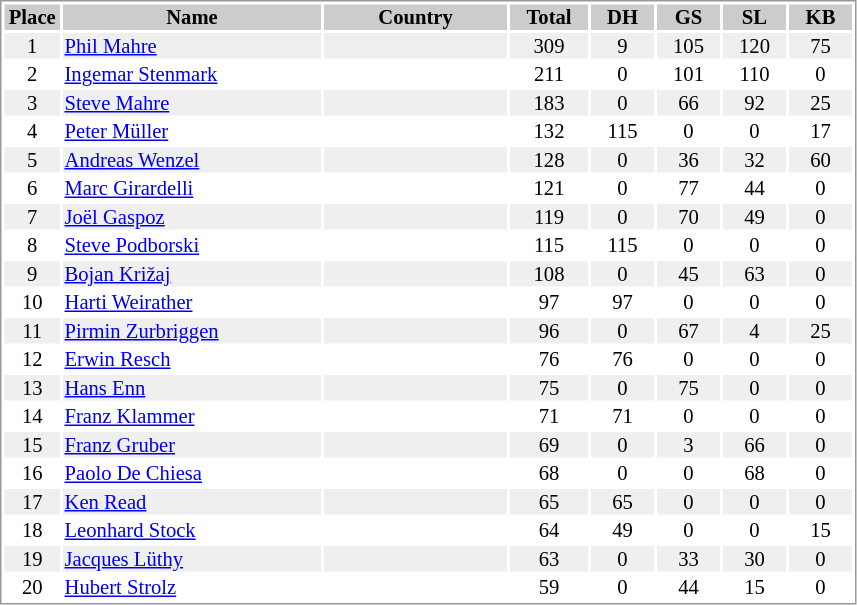<table border="0" style="border: 1px solid #999; background-color:#FFFFFF; text-align:center; font-size:86%; line-height:15px;">
<tr align="center" bgcolor="#CCCCCC">
<th width=35>Place</th>
<th width=170>Name</th>
<th width=120>Country</th>
<th width=50>Total</th>
<th width=40>DH</th>
<th width=40>GS</th>
<th width=40>SL</th>
<th width=40>KB</th>
</tr>
<tr bgcolor="#EFEFEF">
<td>1</td>
<td align="left"><a href='#'>Phil Mahre</a></td>
<td align="left"></td>
<td>309</td>
<td>9</td>
<td>105</td>
<td>120</td>
<td>75</td>
</tr>
<tr>
<td>2</td>
<td align="left"><a href='#'>Ingemar Stenmark</a></td>
<td align="left"></td>
<td>211</td>
<td>0</td>
<td>101</td>
<td>110</td>
<td>0</td>
</tr>
<tr bgcolor="#EFEFEF">
<td>3</td>
<td align="left"><a href='#'>Steve Mahre</a></td>
<td align="left"></td>
<td>183</td>
<td>0</td>
<td>66</td>
<td>92</td>
<td>25</td>
</tr>
<tr>
<td>4</td>
<td align="left"><a href='#'>Peter Müller</a></td>
<td align="left"></td>
<td>132</td>
<td>115</td>
<td>0</td>
<td>0</td>
<td>17</td>
</tr>
<tr bgcolor="#EFEFEF">
<td>5</td>
<td align="left"><a href='#'>Andreas Wenzel</a></td>
<td align="left"></td>
<td>128</td>
<td>0</td>
<td>36</td>
<td>32</td>
<td>60</td>
</tr>
<tr>
<td>6</td>
<td align="left"><a href='#'>Marc Girardelli</a></td>
<td align="left"></td>
<td>121</td>
<td>0</td>
<td>77</td>
<td>44</td>
<td>0</td>
</tr>
<tr bgcolor="#EFEFEF">
<td>7</td>
<td align="left"><a href='#'>Joël Gaspoz</a></td>
<td align="left"></td>
<td>119</td>
<td>0</td>
<td>70</td>
<td>49</td>
<td>0</td>
</tr>
<tr>
<td>8</td>
<td align="left"><a href='#'>Steve Podborski</a></td>
<td align="left"></td>
<td>115</td>
<td>115</td>
<td>0</td>
<td>0</td>
<td>0</td>
</tr>
<tr bgcolor="#EFEFEF">
<td>9</td>
<td align="left"><a href='#'>Bojan Križaj</a></td>
<td align="left"></td>
<td>108</td>
<td>0</td>
<td>45</td>
<td>63</td>
<td>0</td>
</tr>
<tr>
<td>10</td>
<td align="left"><a href='#'>Harti Weirather</a></td>
<td align="left"></td>
<td>97</td>
<td>97</td>
<td>0</td>
<td>0</td>
<td>0</td>
</tr>
<tr bgcolor="#EFEFEF">
<td>11</td>
<td align="left"><a href='#'>Pirmin Zurbriggen</a></td>
<td align="left"></td>
<td>96</td>
<td>0</td>
<td>67</td>
<td>4</td>
<td>25</td>
</tr>
<tr>
<td>12</td>
<td align="left"><a href='#'>Erwin Resch</a></td>
<td align="left"></td>
<td>76</td>
<td>76</td>
<td>0</td>
<td>0</td>
<td>0</td>
</tr>
<tr bgcolor="#EFEFEF">
<td>13</td>
<td align="left"><a href='#'>Hans Enn</a></td>
<td align="left"></td>
<td>75</td>
<td>0</td>
<td>75</td>
<td>0</td>
<td>0</td>
</tr>
<tr>
<td>14</td>
<td align="left"><a href='#'>Franz Klammer</a></td>
<td align="left"></td>
<td>71</td>
<td>71</td>
<td>0</td>
<td>0</td>
<td>0</td>
</tr>
<tr bgcolor="#EFEFEF">
<td>15</td>
<td align="left"><a href='#'>Franz Gruber</a></td>
<td align="left"></td>
<td>69</td>
<td>0</td>
<td>3</td>
<td>66</td>
<td>0</td>
</tr>
<tr>
<td>16</td>
<td align="left"><a href='#'>Paolo De Chiesa</a></td>
<td align="left"></td>
<td>68</td>
<td>0</td>
<td>0</td>
<td>68</td>
<td>0</td>
</tr>
<tr bgcolor="#EFEFEF">
<td>17</td>
<td align="left"><a href='#'>Ken Read</a></td>
<td align="left"></td>
<td>65</td>
<td>65</td>
<td>0</td>
<td>0</td>
<td>0</td>
</tr>
<tr>
<td>18</td>
<td align="left"><a href='#'>Leonhard Stock</a></td>
<td align="left"></td>
<td>64</td>
<td>49</td>
<td>0</td>
<td>0</td>
<td>15</td>
</tr>
<tr bgcolor="#EFEFEF">
<td>19</td>
<td align="left"><a href='#'>Jacques Lüthy</a></td>
<td align="left"></td>
<td>63</td>
<td>0</td>
<td>33</td>
<td>30</td>
<td>0</td>
</tr>
<tr>
<td>20</td>
<td align="left"><a href='#'>Hubert Strolz</a></td>
<td align="left"></td>
<td>59</td>
<td>0</td>
<td>44</td>
<td>15</td>
<td>0</td>
</tr>
</table>
